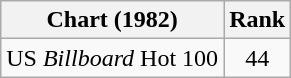<table class="wikitable sortable">
<tr>
<th>Chart (1982)</th>
<th>Rank</th>
</tr>
<tr>
<td>US <em>Billboard</em> Hot 100</td>
<td style="text-align:center;">44</td>
</tr>
</table>
